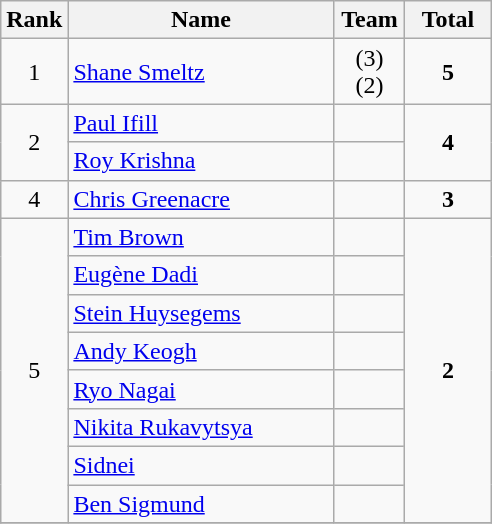<table class="wikitable" style="text-align:center;">
<tr>
<th width=30>Rank</th>
<th width=170>Name</th>
<th width=40>Team</th>
<th width=50>Total</th>
</tr>
<tr>
<td>1</td>
<td align=left> <a href='#'>Shane Smeltz</a></td>
<td> (3)<br> (2)</td>
<td><strong>5</strong></td>
</tr>
<tr>
<td rowspan=2>2</td>
<td align=left> <a href='#'>Paul Ifill</a></td>
<td></td>
<td rowspan=2><strong>4</strong></td>
</tr>
<tr>
<td align=left> <a href='#'>Roy Krishna</a></td>
<td></td>
</tr>
<tr>
<td>4</td>
<td align=left> <a href='#'>Chris Greenacre</a></td>
<td></td>
<td><strong>3</strong></td>
</tr>
<tr>
<td rowspan=8>5</td>
<td align=left> <a href='#'>Tim Brown</a></td>
<td></td>
<td rowspan=8><strong>2</strong></td>
</tr>
<tr>
<td align=left> <a href='#'>Eugène Dadi</a></td>
<td></td>
</tr>
<tr>
<td align=left> <a href='#'>Stein Huysegems</a></td>
<td></td>
</tr>
<tr>
<td align=left> <a href='#'>Andy Keogh</a></td>
<td></td>
</tr>
<tr>
<td align=left> <a href='#'>Ryo Nagai</a></td>
<td></td>
</tr>
<tr>
<td align=left> <a href='#'>Nikita Rukavytsya</a></td>
<td></td>
</tr>
<tr>
<td align=left> <a href='#'>Sidnei</a></td>
<td></td>
</tr>
<tr>
<td align=left> <a href='#'>Ben Sigmund</a></td>
<td></td>
</tr>
<tr>
</tr>
</table>
